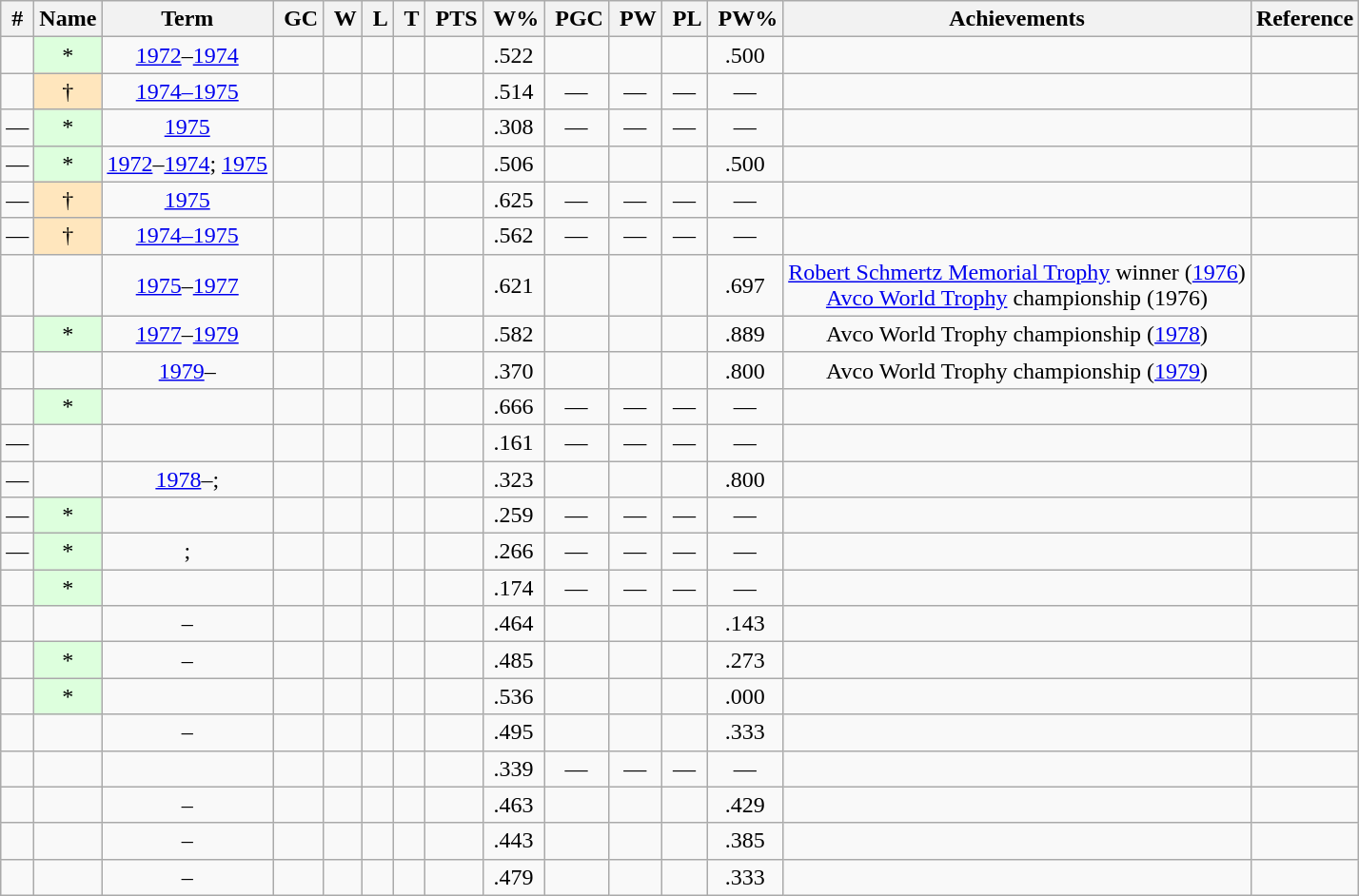<table class="wikitable" style="text-align:center;">
<tr>
<th>#</th>
<th>Name</th>
<th>Term</th>
<th> GC</th>
<th> W</th>
<th> L</th>
<th> T</th>
<th> PTS</th>
<th> W%</th>
<th> PGC</th>
<th> PW</th>
<th> PL</th>
<th> PW%</th>
<th class=unsortable>Achievements</th>
<th class=unsortable>Reference</th>
</tr>
<tr>
<td></td>
<td style="background-color:#ddffdd">*</td>
<td><a href='#'>1972</a>–<a href='#'>1974</a></td>
<td></td>
<td></td>
<td></td>
<td></td>
<td></td>
<td>.522</td>
<td></td>
<td></td>
<td></td>
<td>.500</td>
<td></td>
<td></td>
</tr>
<tr>
<td></td>
<td style="background-color:#FFE6BD">†</td>
<td><a href='#'>1974–1975</a></td>
<td></td>
<td></td>
<td></td>
<td></td>
<td></td>
<td>.514</td>
<td>—</td>
<td>—</td>
<td>—</td>
<td>—</td>
<td></td>
<td></td>
</tr>
<tr>
<td>—</td>
<td style="background-color:#ddffdd">*</td>
<td><a href='#'>1975</a></td>
<td></td>
<td></td>
<td></td>
<td></td>
<td></td>
<td>.308</td>
<td>—</td>
<td>—</td>
<td>—</td>
<td>—</td>
<td></td>
<td></td>
</tr>
<tr>
<td>—</td>
<td style="background-color:#ddffdd">*</td>
<td><a href='#'>1972</a>–<a href='#'>1974</a>; <a href='#'>1975</a></td>
<td></td>
<td></td>
<td></td>
<td></td>
<td></td>
<td>.506</td>
<td></td>
<td></td>
<td></td>
<td>.500</td>
<td></td>
<td></td>
</tr>
<tr>
<td>—</td>
<td style="background-color:#FFE6BD">†</td>
<td><a href='#'>1975</a></td>
<td></td>
<td></td>
<td></td>
<td></td>
<td></td>
<td>.625</td>
<td>—</td>
<td>—</td>
<td>—</td>
<td>—</td>
<td></td>
<td></td>
</tr>
<tr>
<td>—</td>
<td style="background-color:#FFE6BD">†</td>
<td><a href='#'>1974–1975</a></td>
<td></td>
<td></td>
<td></td>
<td></td>
<td></td>
<td>.562</td>
<td>—</td>
<td>—</td>
<td>—</td>
<td>—</td>
<td></td>
<td></td>
</tr>
<tr>
<td></td>
<td></td>
<td><a href='#'>1975</a>–<a href='#'>1977</a></td>
<td></td>
<td></td>
<td></td>
<td></td>
<td></td>
<td>.621</td>
<td></td>
<td></td>
<td></td>
<td>.697</td>
<td><a href='#'>Robert Schmertz Memorial Trophy</a> winner (<a href='#'>1976</a>)<br><a href='#'>Avco World Trophy</a> championship (1976)</td>
<td></td>
</tr>
<tr>
<td></td>
<td style="background-color:#ddffdd">*</td>
<td><a href='#'>1977</a>–<a href='#'>1979</a></td>
<td></td>
<td></td>
<td></td>
<td></td>
<td></td>
<td>.582</td>
<td></td>
<td></td>
<td></td>
<td>.889</td>
<td>Avco World Trophy championship (<a href='#'>1978</a>)</td>
<td></td>
</tr>
<tr>
<td></td>
<td></td>
<td><a href='#'>1979</a>–</td>
<td></td>
<td></td>
<td></td>
<td></td>
<td></td>
<td>.370</td>
<td></td>
<td></td>
<td></td>
<td>.800</td>
<td>Avco World Trophy championship (<a href='#'>1979</a>)</td>
<td></td>
</tr>
<tr>
<td></td>
<td style="background-color:#ddffdd">*</td>
<td></td>
<td></td>
<td></td>
<td></td>
<td></td>
<td></td>
<td>.666</td>
<td>—</td>
<td>—</td>
<td>—</td>
<td>—</td>
<td></td>
<td></td>
</tr>
<tr>
<td>—</td>
<td></td>
<td></td>
<td></td>
<td></td>
<td></td>
<td></td>
<td></td>
<td>.161</td>
<td>—</td>
<td>—</td>
<td>—</td>
<td>—</td>
<td></td>
<td></td>
</tr>
<tr>
<td>—</td>
<td></td>
<td><a href='#'>1978</a>–; </td>
<td></td>
<td></td>
<td></td>
<td></td>
<td></td>
<td>.323</td>
<td></td>
<td></td>
<td></td>
<td>.800</td>
<td></td>
<td></td>
</tr>
<tr>
<td>—</td>
<td style="background-color:#ddffdd">*</td>
<td></td>
<td></td>
<td></td>
<td></td>
<td></td>
<td></td>
<td>.259</td>
<td>—</td>
<td>—</td>
<td>—</td>
<td>—</td>
<td></td>
<td></td>
</tr>
<tr>
<td>—</td>
<td style="background-color:#ddffdd">*</td>
<td>; </td>
<td></td>
<td></td>
<td></td>
<td></td>
<td></td>
<td>.266</td>
<td>—</td>
<td>—</td>
<td>—</td>
<td>—</td>
<td></td>
<td></td>
</tr>
<tr>
<td></td>
<td style="background-color:#ddffdd">*</td>
<td></td>
<td></td>
<td></td>
<td></td>
<td></td>
<td></td>
<td>.174</td>
<td>—</td>
<td>—</td>
<td>—</td>
<td>—</td>
<td></td>
<td></td>
</tr>
<tr>
<td></td>
<td></td>
<td>–</td>
<td></td>
<td></td>
<td></td>
<td></td>
<td></td>
<td>.464</td>
<td></td>
<td></td>
<td></td>
<td>.143</td>
<td></td>
<td></td>
</tr>
<tr>
<td></td>
<td style="background-color:#ddffdd">*</td>
<td>–</td>
<td></td>
<td></td>
<td></td>
<td></td>
<td></td>
<td>.485</td>
<td></td>
<td></td>
<td></td>
<td>.273</td>
<td></td>
<td></td>
</tr>
<tr>
<td></td>
<td style="background-color:#ddffdd">*</td>
<td></td>
<td></td>
<td></td>
<td></td>
<td></td>
<td></td>
<td>.536</td>
<td></td>
<td></td>
<td></td>
<td>.000</td>
<td></td>
<td></td>
</tr>
<tr>
<td></td>
<td></td>
<td>–</td>
<td></td>
<td></td>
<td></td>
<td></td>
<td></td>
<td>.495</td>
<td></td>
<td></td>
<td></td>
<td>.333</td>
<td></td>
<td></td>
</tr>
<tr>
<td></td>
<td></td>
<td></td>
<td></td>
<td></td>
<td></td>
<td></td>
<td></td>
<td>.339</td>
<td>—</td>
<td>—</td>
<td>—</td>
<td>—</td>
<td></td>
<td></td>
</tr>
<tr>
<td></td>
<td></td>
<td>–</td>
<td></td>
<td></td>
<td></td>
<td></td>
<td></td>
<td>.463</td>
<td></td>
<td></td>
<td></td>
<td>.429</td>
<td></td>
<td></td>
</tr>
<tr>
<td></td>
<td></td>
<td>–</td>
<td></td>
<td></td>
<td></td>
<td></td>
<td></td>
<td>.443</td>
<td></td>
<td></td>
<td></td>
<td>.385</td>
<td></td>
<td></td>
</tr>
<tr>
<td></td>
<td></td>
<td>–</td>
<td></td>
<td></td>
<td></td>
<td></td>
<td></td>
<td>.479</td>
<td></td>
<td></td>
<td></td>
<td>.333</td>
<td></td>
<td></td>
</tr>
</table>
